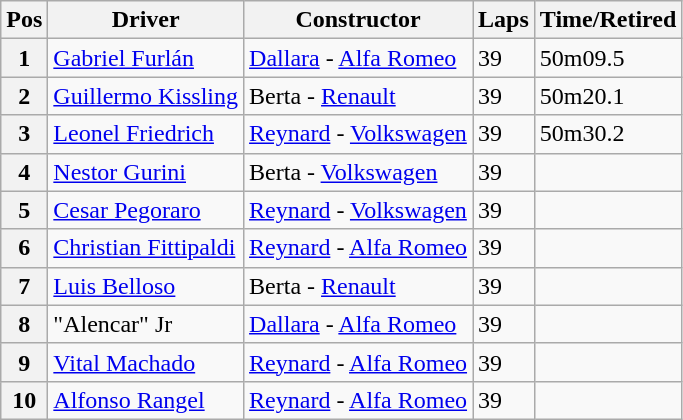<table class="wikitable">
<tr>
<th>Pos</th>
<th>Driver</th>
<th>Constructor</th>
<th>Laps</th>
<th>Time/Retired</th>
</tr>
<tr>
<th>1</th>
<td> <a href='#'>Gabriel Furlán</a></td>
<td><a href='#'>Dallara</a> - <a href='#'>Alfa Romeo</a></td>
<td>39</td>
<td>50m09.5</td>
</tr>
<tr>
<th>2</th>
<td> <a href='#'>Guillermo Kissling</a></td>
<td>Berta - <a href='#'>Renault</a></td>
<td>39</td>
<td>50m20.1</td>
</tr>
<tr>
<th>3</th>
<td> <a href='#'>Leonel Friedrich</a></td>
<td><a href='#'>Reynard</a> - <a href='#'>Volkswagen</a></td>
<td>39</td>
<td>50m30.2</td>
</tr>
<tr>
<th>4</th>
<td> <a href='#'>Nestor Gurini</a></td>
<td>Berta - <a href='#'>Volkswagen</a></td>
<td>39</td>
<td></td>
</tr>
<tr>
<th>5</th>
<td> <a href='#'>Cesar Pegoraro</a></td>
<td><a href='#'>Reynard</a> - <a href='#'>Volkswagen</a></td>
<td>39</td>
<td></td>
</tr>
<tr>
<th>6</th>
<td> <a href='#'>Christian Fittipaldi</a></td>
<td><a href='#'>Reynard</a> - <a href='#'>Alfa Romeo</a></td>
<td>39</td>
<td></td>
</tr>
<tr>
<th>7</th>
<td> <a href='#'>Luis Belloso</a></td>
<td>Berta - <a href='#'>Renault</a></td>
<td>39</td>
<td></td>
</tr>
<tr>
<th>8</th>
<td> "Alencar" Jr</td>
<td><a href='#'>Dallara</a> - <a href='#'>Alfa Romeo</a></td>
<td>39</td>
<td></td>
</tr>
<tr>
<th>9</th>
<td> <a href='#'>Vital Machado</a></td>
<td><a href='#'>Reynard</a> - <a href='#'>Alfa Romeo</a></td>
<td>39</td>
<td></td>
</tr>
<tr>
<th>10</th>
<td> <a href='#'>Alfonso Rangel</a></td>
<td><a href='#'>Reynard</a> - <a href='#'>Alfa Romeo</a></td>
<td>39</td>
<td></td>
</tr>
</table>
